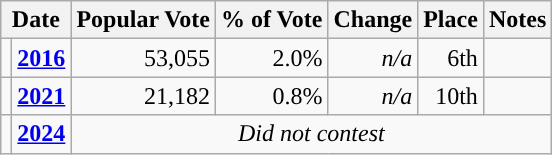<table class="wikitable sortable" style="text-align: right">
<tr>
<th colspan="2">Date</th>
<th>Popular Vote</th>
<th>% of Vote</th>
<th>Change</th>
<th>Place</th>
<th>Notes</th>
</tr>
<tr>
<td></td>
<td><strong><a href='#'>2016</a></strong></td>
<td>53,055</td>
<td>2.0%</td>
<td><em>n/a</em></td>
<td>6th</td>
<td></td>
</tr>
<tr>
<td></td>
<td><strong><a href='#'>2021</a></strong></td>
<td>21,182</td>
<td>0.8%</td>
<td><em>n/a</em></td>
<td>10th</td>
<td></td>
</tr>
<tr>
<td></td>
<td><strong><a href='#'>2024</a></strong></td>
<td colspan=5 align=center><em>Did not contest</em></td>
</tr>
</table>
